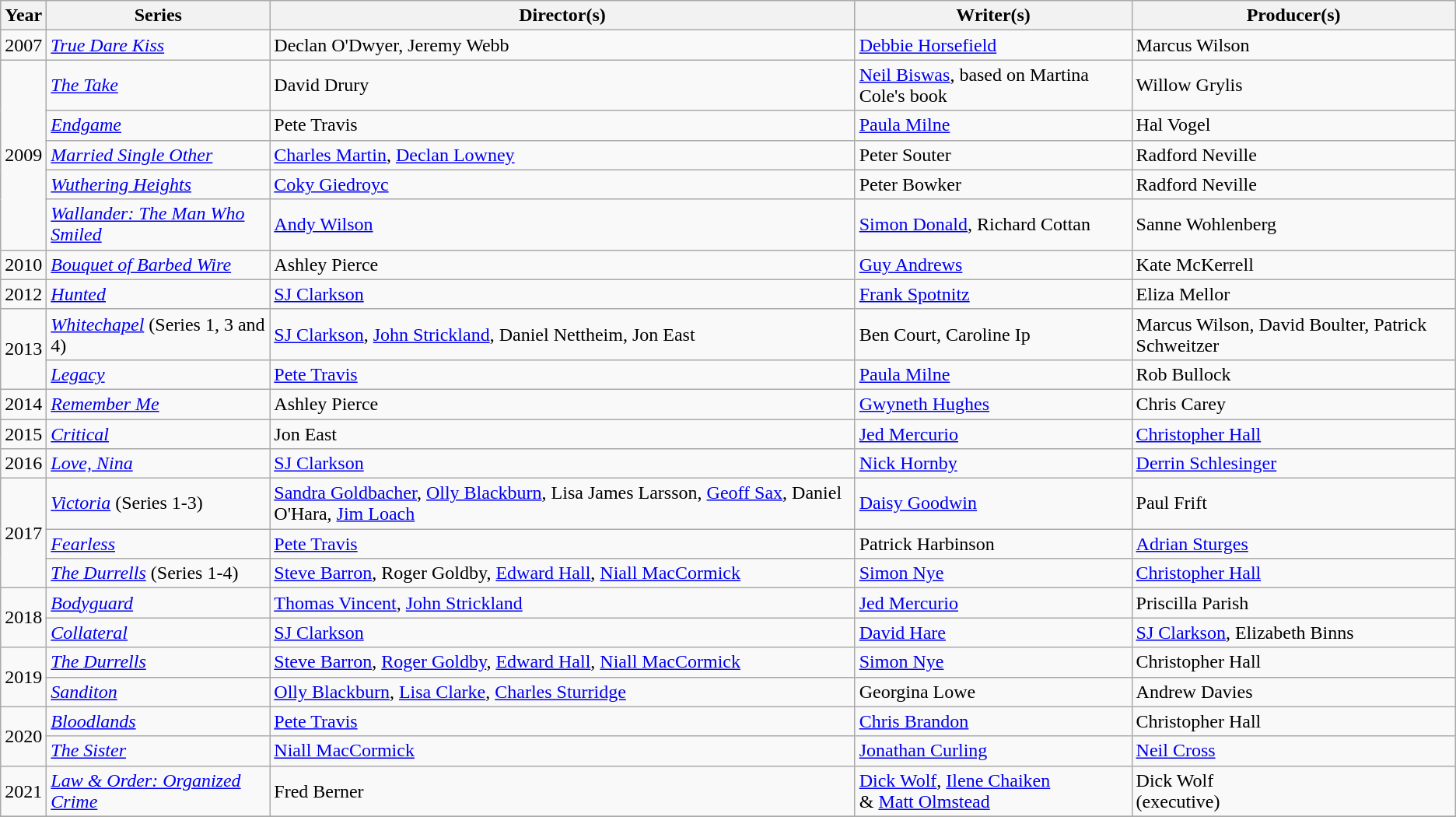<table class="wikitable">
<tr>
<th>Year</th>
<th>Series</th>
<th>Director(s)</th>
<th>Writer(s)</th>
<th>Producer(s)</th>
</tr>
<tr>
<td>2007</td>
<td><em><a href='#'>True Dare Kiss</a></em></td>
<td>Declan O'Dwyer, Jeremy Webb</td>
<td><a href='#'>Debbie Horsefield</a></td>
<td>Marcus Wilson</td>
</tr>
<tr>
<td rowspan="5">2009</td>
<td><em><a href='#'>The Take</a></em></td>
<td>David Drury</td>
<td><a href='#'>Neil Biswas</a>, based on Martina Cole's book</td>
<td>Willow Grylis</td>
</tr>
<tr>
<td><em><a href='#'>Endgame</a></em></td>
<td>Pete Travis</td>
<td><a href='#'>Paula Milne</a></td>
<td>Hal Vogel</td>
</tr>
<tr>
<td><em><a href='#'>Married Single Other</a></em></td>
<td><a href='#'>Charles Martin</a>, <a href='#'>Declan Lowney</a></td>
<td>Peter Souter</td>
<td>Radford Neville</td>
</tr>
<tr>
<td><em><a href='#'>Wuthering Heights</a></em></td>
<td><a href='#'>Coky Giedroyc</a></td>
<td>Peter Bowker</td>
<td>Radford Neville</td>
</tr>
<tr>
<td><em><a href='#'>Wallander: The Man Who Smiled</a></em></td>
<td><a href='#'>Andy Wilson</a></td>
<td><a href='#'>Simon Donald</a>, Richard Cottan</td>
<td>Sanne Wohlenberg</td>
</tr>
<tr>
<td>2010</td>
<td><em><a href='#'>Bouquet of Barbed Wire</a></em></td>
<td>Ashley Pierce</td>
<td><a href='#'>Guy Andrews</a></td>
<td>Kate McKerrell</td>
</tr>
<tr>
<td>2012</td>
<td><em><a href='#'>Hunted</a></em></td>
<td><a href='#'>SJ Clarkson</a></td>
<td><a href='#'>Frank Spotnitz</a></td>
<td>Eliza Mellor</td>
</tr>
<tr>
<td rowspan="2">2013</td>
<td><em><a href='#'>Whitechapel</a></em> (Series 1, 3 and 4)</td>
<td><a href='#'>SJ Clarkson</a>, <a href='#'>John Strickland</a>, Daniel Nettheim, Jon East</td>
<td>Ben Court, Caroline Ip</td>
<td>Marcus Wilson, David Boulter, Patrick Schweitzer</td>
</tr>
<tr>
<td><em><a href='#'>Legacy</a></em></td>
<td><a href='#'>Pete Travis</a></td>
<td><a href='#'>Paula Milne</a></td>
<td>Rob Bullock</td>
</tr>
<tr>
<td>2014</td>
<td><em><a href='#'>Remember Me</a></em></td>
<td>Ashley Pierce</td>
<td><a href='#'>Gwyneth Hughes</a></td>
<td>Chris Carey</td>
</tr>
<tr>
<td>2015</td>
<td><em><a href='#'>Critical</a></em></td>
<td>Jon East</td>
<td><a href='#'>Jed Mercurio</a></td>
<td><a href='#'>Christopher Hall</a></td>
</tr>
<tr>
<td>2016</td>
<td><em><a href='#'>Love, Nina</a></em></td>
<td><a href='#'>SJ Clarkson</a></td>
<td><a href='#'>Nick Hornby</a></td>
<td><a href='#'>Derrin Schlesinger</a></td>
</tr>
<tr>
<td rowspan="3">2017</td>
<td><em><a href='#'>Victoria</a></em> (Series 1-3)</td>
<td><a href='#'>Sandra Goldbacher</a>, <a href='#'>Olly Blackburn</a>, Lisa James Larsson, <a href='#'>Geoff Sax</a>, Daniel O'Hara, <a href='#'>Jim Loach</a></td>
<td><a href='#'>Daisy Goodwin</a></td>
<td>Paul Frift</td>
</tr>
<tr>
<td><em><a href='#'>Fearless</a></em></td>
<td><a href='#'>Pete Travis</a></td>
<td>Patrick Harbinson</td>
<td><a href='#'>Adrian Sturges</a></td>
</tr>
<tr>
<td><em><a href='#'>The Durrells</a></em> (Series 1-4)</td>
<td><a href='#'>Steve Barron</a>, Roger Goldby, <a href='#'>Edward Hall</a>, <a href='#'>Niall MacCormick</a></td>
<td><a href='#'>Simon Nye</a></td>
<td><a href='#'>Christopher Hall</a></td>
</tr>
<tr>
<td rowspan="2">2018</td>
<td><em><a href='#'>Bodyguard</a></em></td>
<td><a href='#'>Thomas Vincent</a>, <a href='#'>John Strickland</a></td>
<td><a href='#'>Jed Mercurio</a></td>
<td>Priscilla Parish</td>
</tr>
<tr>
<td><em><a href='#'>Collateral</a></em></td>
<td><a href='#'>SJ Clarkson</a></td>
<td><a href='#'>David Hare</a></td>
<td><a href='#'>SJ Clarkson</a>, Elizabeth Binns</td>
</tr>
<tr>
<td rowspan="2">2019</td>
<td><em><a href='#'>The Durrells</a></em></td>
<td><a href='#'>Steve Barron</a>, <a href='#'>Roger Goldby</a>, <a href='#'>Edward Hall</a>, <a href='#'>Niall MacCormick</a></td>
<td><a href='#'>Simon Nye</a></td>
<td>Christopher Hall</td>
</tr>
<tr>
<td><em><a href='#'>Sanditon</a></em></td>
<td><a href='#'>Olly Blackburn</a>, <a href='#'>Lisa Clarke</a>, <a href='#'>Charles Sturridge</a></td>
<td>Georgina Lowe</td>
<td>Andrew Davies</td>
</tr>
<tr>
<td rowspan="2">2020</td>
<td><em><a href='#'>Bloodlands</a></em></td>
<td><a href='#'>Pete Travis</a></td>
<td><a href='#'>Chris Brandon</a></td>
<td>Christopher Hall</td>
</tr>
<tr>
<td><em><a href='#'>The Sister</a></em></td>
<td><a href='#'>Niall MacCormick</a></td>
<td><a href='#'>Jonathan Curling</a></td>
<td><a href='#'>Neil Cross</a></td>
</tr>
<tr>
<td>2021</td>
<td><em><a href='#'>Law & Order: Organized Crime</a></em></td>
<td>Fred Berner</td>
<td><a href='#'>Dick Wolf</a>, <a href='#'>Ilene Chaiken</a><br>& <a href='#'>Matt Olmstead</a></td>
<td>Dick Wolf<br>(executive)</td>
</tr>
<tr>
</tr>
</table>
